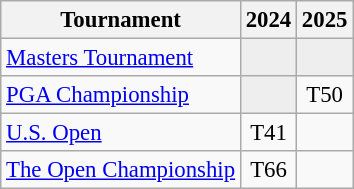<table class="wikitable" style="font-size:95%;text-align:center;">
<tr>
<th>Tournament</th>
<th>2024</th>
<th>2025</th>
</tr>
<tr>
<td align=left><a href='#'>Masters Tournament</a></td>
<td style="background:#eeeeee;"></td>
<td style="background:#eeeeee;"></td>
</tr>
<tr>
<td align=left><a href='#'>PGA Championship</a></td>
<td style="background:#eeeeee;"></td>
<td>T50</td>
</tr>
<tr>
<td align=left><a href='#'>U.S. Open</a></td>
<td>T41</td>
<td></td>
</tr>
<tr>
<td align=left><a href='#'>The Open Championship</a></td>
<td>T66</td>
<td></td>
</tr>
</table>
